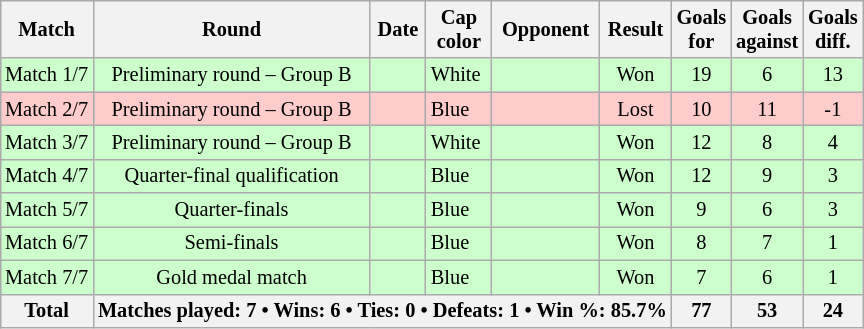<table class="wikitable sortable" style="text-align: center; font-size: 85%; margin-left: 1em;">
<tr>
<th>Match</th>
<th>Round</th>
<th>Date</th>
<th>Cap<br>color</th>
<th>Opponent</th>
<th>Result</th>
<th>Goals<br>for</th>
<th>Goals<br>against</th>
<th>Goals<br>diff.</th>
</tr>
<tr style="background-color: #ccffcc;">
<td>Match 1/7</td>
<td>Preliminary round – Group B</td>
<td style="text-align: right;"></td>
<td style="text-align: left;"> White</td>
<td style="text-align: left;"></td>
<td>Won</td>
<td>19</td>
<td>6</td>
<td>13</td>
</tr>
<tr style="background-color: #ffcccc;">
<td>Match 2/7</td>
<td>Preliminary round – Group B</td>
<td style="text-align: right;"></td>
<td style="text-align: left;"> Blue</td>
<td style="text-align: left;"></td>
<td>Lost</td>
<td>10</td>
<td>11</td>
<td>-1</td>
</tr>
<tr style="background-color: #ccffcc;">
<td>Match 3/7</td>
<td>Preliminary round – Group B</td>
<td style="text-align: right;"></td>
<td style="text-align: left;"> White</td>
<td style="text-align: left;"></td>
<td>Won</td>
<td>12</td>
<td>8</td>
<td>4</td>
</tr>
<tr style="background-color: #ccffcc;">
<td>Match 4/7</td>
<td>Quarter-final qualification</td>
<td style="text-align: right;"></td>
<td style="text-align: left;"> Blue</td>
<td style="text-align: left;"></td>
<td>Won</td>
<td>12</td>
<td>9</td>
<td>3</td>
</tr>
<tr style="background-color: #ccffcc;">
<td>Match 5/7</td>
<td>Quarter-finals</td>
<td style="text-align: right;"></td>
<td style="text-align: left;"> Blue</td>
<td style="text-align: left;"></td>
<td>Won</td>
<td>9</td>
<td>6</td>
<td>3</td>
</tr>
<tr style="background-color: #ccffcc;">
<td>Match 6/7</td>
<td>Semi-finals</td>
<td style="text-align: right;"></td>
<td style="text-align: left;"> Blue</td>
<td style="text-align: left;"></td>
<td>Won</td>
<td>8</td>
<td>7</td>
<td>1</td>
</tr>
<tr style="background-color: #ccffcc;">
<td>Match 7/7</td>
<td>Gold medal match</td>
<td style="text-align: right;"></td>
<td style="text-align: left;"> Blue</td>
<td style="text-align: left;"></td>
<td>Won</td>
<td>7</td>
<td>6</td>
<td>1</td>
</tr>
<tr>
<th>Total</th>
<th colspan="5">Matches played: 7 • Wins: 6 • Ties: 0 • Defeats: 1 • Win %: 85.7%</th>
<th>77</th>
<th>53</th>
<th>24</th>
</tr>
</table>
